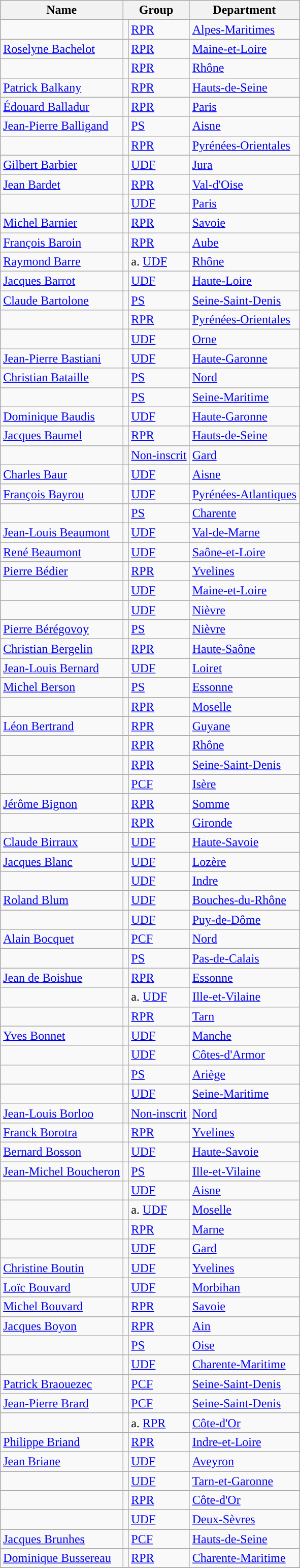<table class="wikitable alternance">
<tr>
<th>Name</th>
<th colspan="2">Group</th>
<th>Department</th>
</tr>
<tr>
<td></td>
<td style="background-color: "></td>
<td><a href='#'>RPR</a></td>
<td><a href='#'>Alpes-Maritimes</a></td>
</tr>
<tr>
<td><a href='#'>Roselyne Bachelot</a></td>
<td style="background-color: "></td>
<td><a href='#'>RPR</a></td>
<td><a href='#'>Maine-et-Loire</a></td>
</tr>
<tr>
<td></td>
<td style="background-color: "></td>
<td><a href='#'>RPR</a></td>
<td><a href='#'>Rhône</a></td>
</tr>
<tr>
<td><a href='#'>Patrick Balkany</a></td>
<td style="background-color: "></td>
<td><a href='#'>RPR</a></td>
<td><a href='#'>Hauts-de-Seine</a></td>
</tr>
<tr>
<td><a href='#'>Édouard Balladur</a></td>
<td style="background-color: "></td>
<td><a href='#'>RPR</a></td>
<td><a href='#'>Paris</a></td>
</tr>
<tr>
<td><a href='#'>Jean-Pierre Balligand</a></td>
<td style="background-color: "></td>
<td><a href='#'>PS</a></td>
<td><a href='#'>Aisne</a></td>
</tr>
<tr>
<td></td>
<td style="background-color: "></td>
<td><a href='#'>RPR</a></td>
<td><a href='#'>Pyrénées-Orientales</a></td>
</tr>
<tr>
<td><a href='#'>Gilbert Barbier</a></td>
<td style="background-color: "></td>
<td><a href='#'>UDF</a></td>
<td><a href='#'>Jura</a></td>
</tr>
<tr>
<td><a href='#'>Jean Bardet</a></td>
<td style="background-color: "></td>
<td><a href='#'>RPR</a></td>
<td><a href='#'>Val-d'Oise</a></td>
</tr>
<tr>
<td></td>
<td style="background-color: "></td>
<td><a href='#'>UDF</a></td>
<td><a href='#'>Paris</a></td>
</tr>
<tr>
<td><a href='#'>Michel Barnier</a></td>
<td style="background-color: "></td>
<td><a href='#'>RPR</a></td>
<td><a href='#'>Savoie</a></td>
</tr>
<tr>
<td><a href='#'>François Baroin</a></td>
<td style="background-color: "></td>
<td><a href='#'>RPR</a></td>
<td><a href='#'>Aube</a></td>
</tr>
<tr>
<td><a href='#'>Raymond Barre</a></td>
<td style="background-color: "></td>
<td>a. <a href='#'>UDF</a></td>
<td><a href='#'>Rhône</a></td>
</tr>
<tr>
<td><a href='#'>Jacques Barrot</a></td>
<td style="background-color: "></td>
<td><a href='#'>UDF</a></td>
<td><a href='#'>Haute-Loire</a></td>
</tr>
<tr>
<td><a href='#'>Claude Bartolone</a></td>
<td style="background-color: "></td>
<td><a href='#'>PS</a></td>
<td><a href='#'>Seine-Saint-Denis</a></td>
</tr>
<tr>
<td></td>
<td style="background-color: "></td>
<td><a href='#'>RPR</a></td>
<td><a href='#'>Pyrénées-Orientales</a></td>
</tr>
<tr>
<td></td>
<td style="background-color: "></td>
<td><a href='#'>UDF</a></td>
<td><a href='#'>Orne</a></td>
</tr>
<tr>
<td><a href='#'>Jean-Pierre Bastiani</a></td>
<td style="background-color: "></td>
<td><a href='#'>UDF</a></td>
<td><a href='#'>Haute-Garonne</a></td>
</tr>
<tr>
<td><a href='#'>Christian Bataille</a></td>
<td style="background-color: "></td>
<td><a href='#'>PS</a></td>
<td><a href='#'>Nord</a></td>
</tr>
<tr>
<td></td>
<td style="background-color: "></td>
<td><a href='#'>PS</a></td>
<td><a href='#'>Seine-Maritime</a></td>
</tr>
<tr>
<td><a href='#'>Dominique Baudis</a></td>
<td style="background-color: "></td>
<td><a href='#'>UDF</a></td>
<td><a href='#'>Haute-Garonne</a></td>
</tr>
<tr>
<td><a href='#'>Jacques Baumel</a></td>
<td style="background-color: "></td>
<td><a href='#'>RPR</a></td>
<td><a href='#'>Hauts-de-Seine</a></td>
</tr>
<tr>
<td></td>
<th></th>
<td><a href='#'>Non-inscrit</a></td>
<td><a href='#'>Gard</a></td>
</tr>
<tr>
<td><a href='#'>Charles Baur</a></td>
<td style="background-color: "></td>
<td><a href='#'>UDF</a></td>
<td><a href='#'>Aisne</a></td>
</tr>
<tr>
<td><a href='#'>François Bayrou</a></td>
<td style="background-color: "></td>
<td><a href='#'>UDF</a></td>
<td><a href='#'>Pyrénées-Atlantiques</a></td>
</tr>
<tr>
<td></td>
<td style="background-color: "></td>
<td><a href='#'>PS</a></td>
<td><a href='#'>Charente</a></td>
</tr>
<tr>
<td><a href='#'>Jean-Louis Beaumont</a></td>
<td style="background-color: "></td>
<td><a href='#'>UDF</a></td>
<td><a href='#'>Val-de-Marne</a></td>
</tr>
<tr>
<td><a href='#'>René Beaumont</a></td>
<td style="background-color: "></td>
<td><a href='#'>UDF</a></td>
<td><a href='#'>Saône-et-Loire</a></td>
</tr>
<tr>
<td><a href='#'>Pierre Bédier</a></td>
<td style="background-color: "></td>
<td><a href='#'>RPR</a></td>
<td><a href='#'>Yvelines</a></td>
</tr>
<tr>
<td></td>
<td style="background-color: "></td>
<td><a href='#'>UDF</a></td>
<td><a href='#'>Maine-et-Loire</a></td>
</tr>
<tr>
<td></td>
<td style="background-color: "></td>
<td><a href='#'>UDF</a></td>
<td><a href='#'>Nièvre</a></td>
</tr>
<tr>
<td><a href='#'>Pierre Bérégovoy</a></td>
<td style="background-color: "></td>
<td><a href='#'>PS</a></td>
<td><a href='#'>Nièvre</a></td>
</tr>
<tr>
<td><a href='#'>Christian Bergelin</a></td>
<td style="background-color: "></td>
<td><a href='#'>RPR</a></td>
<td><a href='#'>Haute-Saône</a></td>
</tr>
<tr>
<td><a href='#'>Jean-Louis Bernard</a></td>
<td style="background-color: "></td>
<td><a href='#'>UDF</a></td>
<td><a href='#'>Loiret</a></td>
</tr>
<tr>
<td><a href='#'>Michel Berson</a></td>
<td style="background-color: "></td>
<td><a href='#'>PS</a></td>
<td><a href='#'>Essonne</a></td>
</tr>
<tr>
<td></td>
<td style="background-color: "></td>
<td><a href='#'>RPR</a></td>
<td><a href='#'>Moselle</a></td>
</tr>
<tr>
<td><a href='#'>Léon Bertrand</a></td>
<td style="background-color: "></td>
<td><a href='#'>RPR</a></td>
<td><a href='#'>Guyane</a></td>
</tr>
<tr>
<td></td>
<td style="background-color: "></td>
<td><a href='#'>RPR</a></td>
<td><a href='#'>Rhône</a></td>
</tr>
<tr>
<td></td>
<td style="background-color: "></td>
<td><a href='#'>RPR</a></td>
<td><a href='#'>Seine-Saint-Denis</a></td>
</tr>
<tr>
<td></td>
<td style="background-color: "></td>
<td><a href='#'>PCF</a></td>
<td><a href='#'>Isère</a></td>
</tr>
<tr>
<td><a href='#'>Jérôme Bignon</a></td>
<td style="background-color: "></td>
<td><a href='#'>RPR</a></td>
<td><a href='#'>Somme</a></td>
</tr>
<tr>
<td></td>
<td style="background-color: "></td>
<td><a href='#'>RPR</a></td>
<td><a href='#'>Gironde</a></td>
</tr>
<tr>
<td><a href='#'>Claude Birraux</a></td>
<td style="background-color: "></td>
<td><a href='#'>UDF</a></td>
<td><a href='#'>Haute-Savoie</a></td>
</tr>
<tr>
<td><a href='#'>Jacques Blanc</a></td>
<td style="background-color: "></td>
<td><a href='#'>UDF</a></td>
<td><a href='#'>Lozère</a></td>
</tr>
<tr>
<td></td>
<td style="background-color: "></td>
<td><a href='#'>UDF</a></td>
<td><a href='#'>Indre</a></td>
</tr>
<tr>
<td><a href='#'>Roland Blum</a></td>
<td style="background-color: "></td>
<td><a href='#'>UDF</a></td>
<td><a href='#'>Bouches-du-Rhône</a></td>
</tr>
<tr>
<td></td>
<td style="background-color: "></td>
<td><a href='#'>UDF</a></td>
<td><a href='#'>Puy-de-Dôme</a></td>
</tr>
<tr>
<td><a href='#'>Alain Bocquet</a></td>
<td style="background-color: "></td>
<td><a href='#'>PCF</a></td>
<td><a href='#'>Nord</a></td>
</tr>
<tr>
<td></td>
<td style="background-color: "></td>
<td><a href='#'>PS</a></td>
<td><a href='#'>Pas-de-Calais</a></td>
</tr>
<tr>
<td><a href='#'>Jean de Boishue</a></td>
<td style="background-color: "></td>
<td><a href='#'>RPR</a></td>
<td><a href='#'>Essonne</a></td>
</tr>
<tr>
<td></td>
<td style="background-color: "></td>
<td>a. <a href='#'>UDF</a></td>
<td><a href='#'>Ille-et-Vilaine</a></td>
</tr>
<tr>
<td></td>
<td style="background-color: "></td>
<td><a href='#'>RPR</a></td>
<td><a href='#'>Tarn</a></td>
</tr>
<tr>
<td><a href='#'>Yves Bonnet</a></td>
<td style="background-color: "></td>
<td><a href='#'>UDF</a></td>
<td><a href='#'>Manche</a></td>
</tr>
<tr>
<td></td>
<td style="background-color: "></td>
<td><a href='#'>UDF</a></td>
<td><a href='#'>Côtes-d'Armor</a></td>
</tr>
<tr>
<td></td>
<td style="background-color: "></td>
<td><a href='#'>PS</a></td>
<td><a href='#'>Ariège</a></td>
</tr>
<tr>
<td></td>
<td style="background-color: "></td>
<td><a href='#'>UDF</a></td>
<td><a href='#'>Seine-Maritime</a></td>
</tr>
<tr>
<td><a href='#'>Jean-Louis Borloo</a></td>
<th></th>
<td><a href='#'>Non-inscrit</a></td>
<td><a href='#'>Nord</a></td>
</tr>
<tr>
<td><a href='#'>Franck Borotra</a></td>
<td style="background-color: "></td>
<td><a href='#'>RPR</a></td>
<td><a href='#'>Yvelines</a></td>
</tr>
<tr>
<td><a href='#'>Bernard Bosson</a></td>
<td style="background-color: "></td>
<td><a href='#'>UDF</a></td>
<td><a href='#'>Haute-Savoie</a></td>
</tr>
<tr>
<td><a href='#'>Jean-Michel Boucheron</a></td>
<td style="background-color: "></td>
<td><a href='#'>PS</a></td>
<td><a href='#'>Ille-et-Vilaine</a></td>
</tr>
<tr>
<td></td>
<td style="background-color: "></td>
<td><a href='#'>UDF</a></td>
<td><a href='#'>Aisne</a></td>
</tr>
<tr>
<td></td>
<td style="background-color: "></td>
<td>a. <a href='#'>UDF</a></td>
<td><a href='#'>Moselle</a></td>
</tr>
<tr>
<td></td>
<td style="background-color: "></td>
<td><a href='#'>RPR</a></td>
<td><a href='#'>Marne</a></td>
</tr>
<tr>
<td></td>
<td style="background-color: "></td>
<td><a href='#'>UDF</a></td>
<td><a href='#'>Gard</a></td>
</tr>
<tr>
<td><a href='#'>Christine Boutin</a></td>
<td style="background-color: "></td>
<td><a href='#'>UDF</a></td>
<td><a href='#'>Yvelines</a></td>
</tr>
<tr>
<td><a href='#'>Loïc Bouvard</a></td>
<td style="background-color: "></td>
<td><a href='#'>UDF</a></td>
<td><a href='#'>Morbihan</a></td>
</tr>
<tr>
<td><a href='#'>Michel Bouvard</a></td>
<td style="background-color: "></td>
<td><a href='#'>RPR</a></td>
<td><a href='#'>Savoie</a></td>
</tr>
<tr>
<td><a href='#'>Jacques Boyon</a></td>
<td style="background-color: "></td>
<td><a href='#'>RPR</a></td>
<td><a href='#'>Ain</a></td>
</tr>
<tr>
<td></td>
<td style="background-color: "></td>
<td><a href='#'>PS</a></td>
<td><a href='#'>Oise</a></td>
</tr>
<tr>
<td></td>
<td style="background-color: "></td>
<td><a href='#'>UDF</a></td>
<td><a href='#'>Charente-Maritime</a></td>
</tr>
<tr>
<td><a href='#'>Patrick Braouezec</a></td>
<td style="background-color: "></td>
<td><a href='#'>PCF</a></td>
<td><a href='#'>Seine-Saint-Denis</a></td>
</tr>
<tr>
<td><a href='#'>Jean-Pierre Brard</a></td>
<td style="background-color: "></td>
<td><a href='#'>PCF</a></td>
<td><a href='#'>Seine-Saint-Denis</a></td>
</tr>
<tr>
<td></td>
<td style="background-color: "></td>
<td>a. <a href='#'>RPR</a></td>
<td><a href='#'>Côte-d'Or</a></td>
</tr>
<tr>
<td><a href='#'>Philippe Briand</a></td>
<td style="background-color: "></td>
<td><a href='#'>RPR</a></td>
<td><a href='#'>Indre-et-Loire</a></td>
</tr>
<tr>
<td><a href='#'>Jean Briane</a></td>
<td style="background-color: "></td>
<td><a href='#'>UDF</a></td>
<td><a href='#'>Aveyron</a></td>
</tr>
<tr>
<td></td>
<td style="background-color: "></td>
<td><a href='#'>UDF</a></td>
<td><a href='#'>Tarn-et-Garonne</a></td>
</tr>
<tr>
<td></td>
<td style="background-color: "></td>
<td><a href='#'>RPR</a></td>
<td><a href='#'>Côte-d'Or</a></td>
</tr>
<tr>
<td></td>
<td style="background-color: "></td>
<td><a href='#'>UDF</a></td>
<td><a href='#'>Deux-Sèvres</a></td>
</tr>
<tr>
<td><a href='#'>Jacques Brunhes</a></td>
<td style="background-color: "></td>
<td><a href='#'>PCF</a></td>
<td><a href='#'>Hauts-de-Seine</a></td>
</tr>
<tr>
<td><a href='#'>Dominique Bussereau</a></td>
<td style="background-color: "></td>
<td><a href='#'>RPR</a></td>
<td><a href='#'>Charente-Maritime</a></td>
</tr>
<tr>
</tr>
</table>
